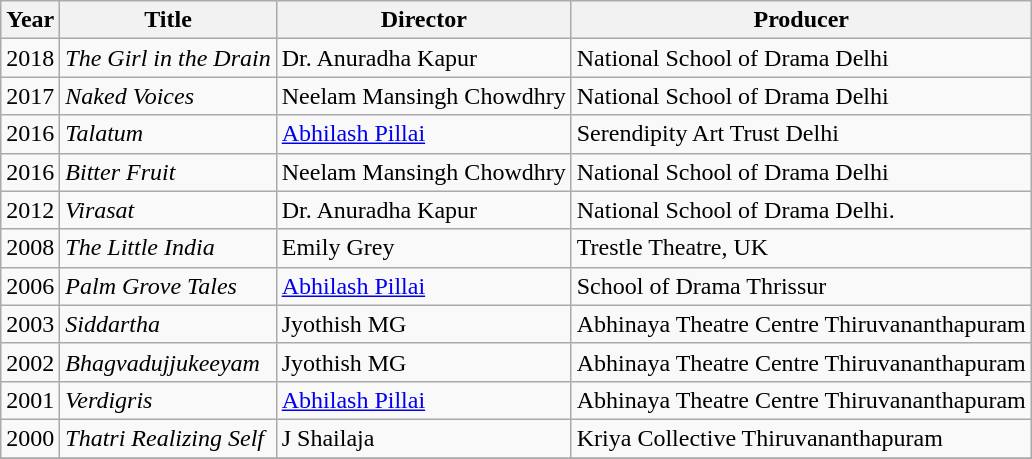<table class="wikitable sortable">
<tr ">
<th>Year</th>
<th>Title</th>
<th>Director</th>
<th>Producer</th>
</tr>
<tr>
<td>2018</td>
<td><em>The Girl in the Drain</em></td>
<td>Dr. Anuradha Kapur</td>
<td>National School of Drama Delhi</td>
</tr>
<tr>
<td>2017</td>
<td><em>Naked Voices</em></td>
<td>Neelam Mansingh Chowdhry</td>
<td>National School of Drama Delhi</td>
</tr>
<tr>
<td>2016</td>
<td><em>Talatum</em></td>
<td><a href='#'>Abhilash Pillai</a></td>
<td>Serendipity Art Trust Delhi</td>
</tr>
<tr>
<td>2016</td>
<td><em>Bitter Fruit</em></td>
<td>Neelam Mansingh Chowdhry</td>
<td>National School of Drama Delhi</td>
</tr>
<tr>
<td>2012</td>
<td><em>Virasat</em></td>
<td>Dr. Anuradha Kapur</td>
<td>National School of Drama Delhi.</td>
</tr>
<tr>
<td>2008</td>
<td><em>The Little India</em></td>
<td>Emily Grey</td>
<td>Trestle Theatre, UK</td>
</tr>
<tr>
<td>2006</td>
<td><em>Palm Grove Tales</em></td>
<td><a href='#'>Abhilash Pillai</a></td>
<td>School of Drama Thrissur</td>
</tr>
<tr>
<td>2003</td>
<td><em>Siddartha</em></td>
<td>Jyothish MG</td>
<td>Abhinaya Theatre Centre Thiruvananthapuram</td>
</tr>
<tr>
<td>2002</td>
<td><em>Bhagvadujjukeeyam</em></td>
<td>Jyothish MG</td>
<td>Abhinaya Theatre Centre Thiruvananthapuram</td>
</tr>
<tr>
<td>2001</td>
<td><em>Verdigris</em></td>
<td><a href='#'>Abhilash Pillai</a></td>
<td>Abhinaya Theatre Centre Thiruvananthapuram</td>
</tr>
<tr>
<td>2000</td>
<td><em>Thatri Realizing Self</em></td>
<td>J Shailaja</td>
<td>Kriya Collective Thiruvananthapuram</td>
</tr>
<tr>
</tr>
</table>
